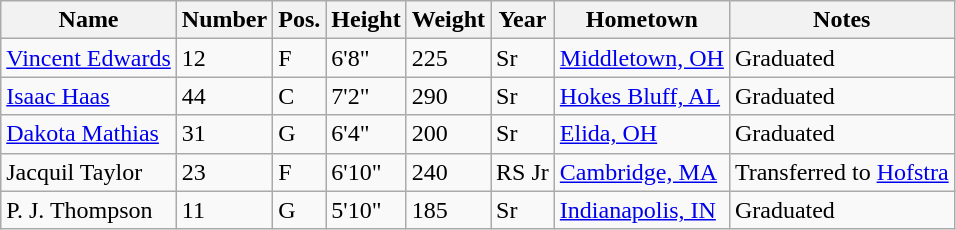<table class="wikitable sortable" border="1">
<tr>
<th>Name</th>
<th>Number</th>
<th>Pos.</th>
<th>Height</th>
<th>Weight</th>
<th>Year</th>
<th>Hometown</th>
<th class="unsortable">Notes</th>
</tr>
<tr>
<td><a href='#'>Vincent Edwards</a></td>
<td>12</td>
<td>F</td>
<td>6'8"</td>
<td>225</td>
<td>Sr</td>
<td><a href='#'>Middletown, OH</a></td>
<td>Graduated</td>
</tr>
<tr>
<td><a href='#'>Isaac Haas</a></td>
<td>44</td>
<td>C</td>
<td>7'2"</td>
<td>290</td>
<td>Sr</td>
<td><a href='#'>Hokes Bluff, AL</a></td>
<td>Graduated</td>
</tr>
<tr>
<td><a href='#'>Dakota Mathias</a></td>
<td>31</td>
<td>G</td>
<td>6'4"</td>
<td>200</td>
<td>Sr</td>
<td><a href='#'>Elida, OH</a></td>
<td>Graduated</td>
</tr>
<tr>
<td>Jacquil Taylor</td>
<td>23</td>
<td>F</td>
<td>6'10"</td>
<td>240</td>
<td>RS Jr</td>
<td><a href='#'>Cambridge, MA</a></td>
<td>Transferred to <a href='#'>Hofstra</a></td>
</tr>
<tr>
<td>P. J. Thompson</td>
<td>11</td>
<td>G</td>
<td>5'10"</td>
<td>185</td>
<td>Sr</td>
<td><a href='#'>Indianapolis, IN</a></td>
<td>Graduated</td>
</tr>
</table>
